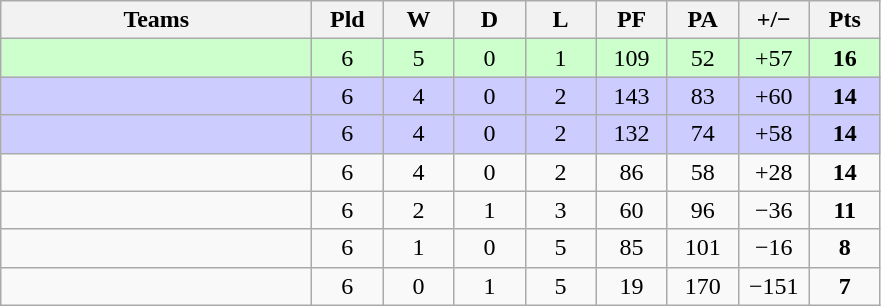<table class="wikitable" style="text-align: center;">
<tr>
<th width="200">Teams</th>
<th width="40">Pld</th>
<th width="40">W</th>
<th width="40">D</th>
<th width="40">L</th>
<th width="40">PF</th>
<th width="40">PA</th>
<th width="40">+/−</th>
<th width="40">Pts</th>
</tr>
<tr bgcolor=ccffcc>
<td align=left></td>
<td>6</td>
<td>5</td>
<td>0</td>
<td>1</td>
<td>109</td>
<td>52</td>
<td>+57</td>
<td><strong>16</strong></td>
</tr>
<tr bgcolor=ccccff>
<td align=left></td>
<td>6</td>
<td>4</td>
<td>0</td>
<td>2</td>
<td>143</td>
<td>83</td>
<td>+60</td>
<td><strong>14</strong></td>
</tr>
<tr bgcolor=ccccff>
<td align=left></td>
<td>6</td>
<td>4</td>
<td>0</td>
<td>2</td>
<td>132</td>
<td>74</td>
<td>+58</td>
<td><strong>14</strong></td>
</tr>
<tr>
<td align=left></td>
<td>6</td>
<td>4</td>
<td>0</td>
<td>2</td>
<td>86</td>
<td>58</td>
<td>+28</td>
<td><strong>14</strong></td>
</tr>
<tr>
<td align=left></td>
<td>6</td>
<td>2</td>
<td>1</td>
<td>3</td>
<td>60</td>
<td>96</td>
<td>−36</td>
<td><strong>11</strong></td>
</tr>
<tr>
<td align=left></td>
<td>6</td>
<td>1</td>
<td>0</td>
<td>5</td>
<td>85</td>
<td>101</td>
<td>−16</td>
<td><strong>8</strong></td>
</tr>
<tr>
<td align=left></td>
<td>6</td>
<td>0</td>
<td>1</td>
<td>5</td>
<td>19</td>
<td>170</td>
<td>−151</td>
<td><strong>7</strong></td>
</tr>
</table>
